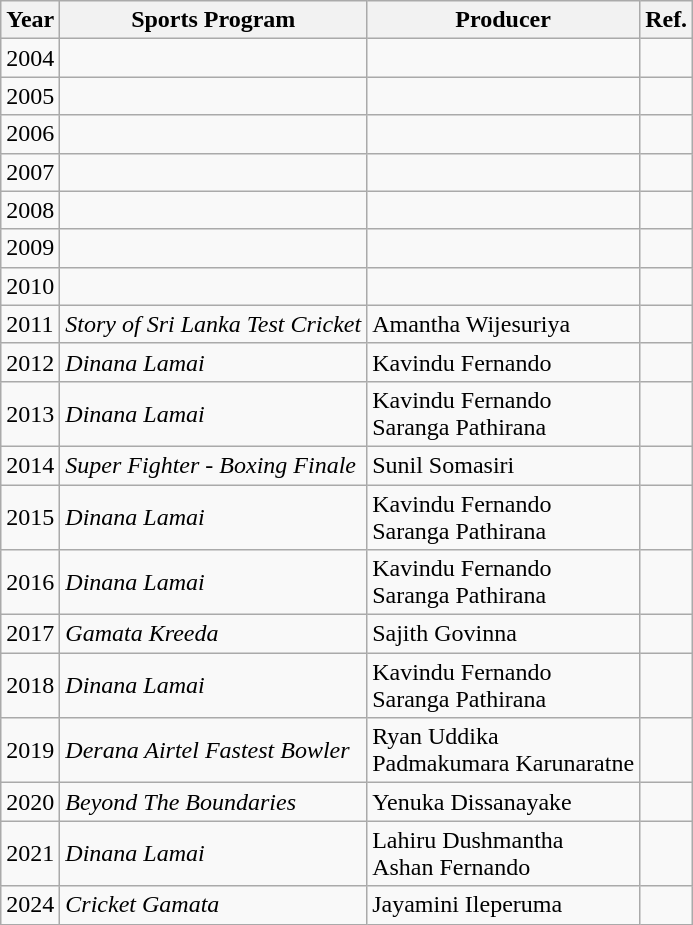<table class="wikitable">
<tr>
<th>Year</th>
<th>Sports Program</th>
<th>Producer</th>
<th>Ref.</th>
</tr>
<tr>
<td>2004</td>
<td></td>
<td></td>
<td></td>
</tr>
<tr>
<td>2005</td>
<td></td>
<td></td>
<td></td>
</tr>
<tr>
<td>2006</td>
<td></td>
<td></td>
<td></td>
</tr>
<tr>
<td>2007</td>
<td></td>
<td></td>
<td></td>
</tr>
<tr>
<td>2008</td>
<td></td>
<td></td>
<td></td>
</tr>
<tr>
<td>2009</td>
<td></td>
<td></td>
<td></td>
</tr>
<tr>
<td>2010</td>
<td></td>
<td></td>
<td></td>
</tr>
<tr>
<td>2011</td>
<td><em>Story of Sri Lanka Test Cricket</em></td>
<td>Amantha Wijesuriya</td>
<td></td>
</tr>
<tr>
<td>2012</td>
<td><em>Dinana Lamai</em></td>
<td>Kavindu Fernando</td>
<td></td>
</tr>
<tr>
<td>2013</td>
<td><em>Dinana Lamai</em></td>
<td>Kavindu Fernando <br> Saranga Pathirana</td>
<td></td>
</tr>
<tr>
<td>2014</td>
<td><em>Super Fighter - Boxing Finale</em></td>
<td>Sunil Somasiri</td>
<td></td>
</tr>
<tr>
<td>2015</td>
<td><em>Dinana Lamai</em></td>
<td>Kavindu Fernando <br> Saranga Pathirana</td>
<td></td>
</tr>
<tr>
<td>2016</td>
<td><em>Dinana Lamai</em></td>
<td>Kavindu Fernando <br> Saranga Pathirana</td>
<td></td>
</tr>
<tr>
<td>2017</td>
<td><em>Gamata Kreeda</em></td>
<td>Sajith Govinna</td>
<td></td>
</tr>
<tr>
<td>2018</td>
<td><em>Dinana Lamai</em></td>
<td>Kavindu Fernando <br> Saranga Pathirana</td>
<td></td>
</tr>
<tr>
<td>2019</td>
<td><em>Derana Airtel Fastest Bowler</em></td>
<td>Ryan Uddika <br> Padmakumara Karunaratne</td>
<td></td>
</tr>
<tr>
<td>2020</td>
<td><em>Beyond The Boundaries</em></td>
<td>Yenuka Dissanayake</td>
<td></td>
</tr>
<tr>
<td>2021</td>
<td><em>Dinana Lamai</em></td>
<td>Lahiru Dushmantha <br>Ashan Fernando</td>
<td></td>
</tr>
<tr>
<td>2024</td>
<td><em>Cricket Gamata</em></td>
<td>Jayamini Ileperuma</td>
<td></td>
</tr>
</table>
